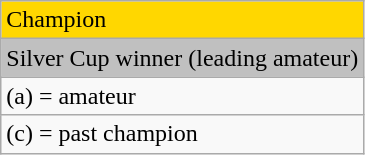<table class="wikitable">
<tr style="background:gold">
<td>Champion</td>
</tr>
<tr style="background:silver">
<td>Silver Cup winner (leading amateur)</td>
</tr>
<tr>
<td>(a) = amateur</td>
</tr>
<tr>
<td>(c) = past champion</td>
</tr>
</table>
